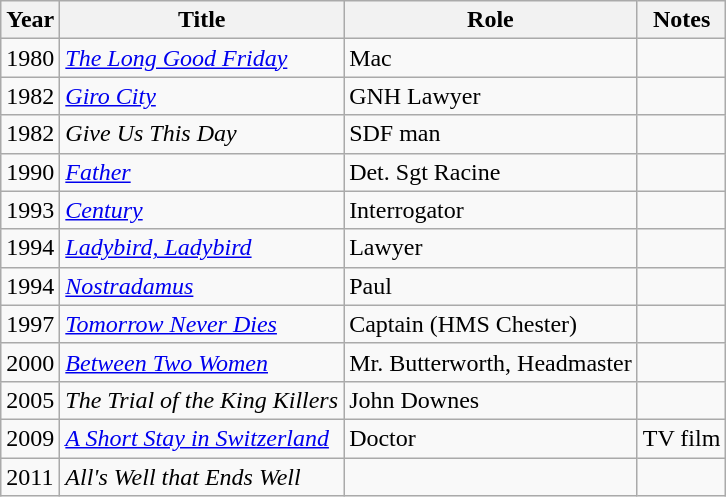<table class="wikitable sortable">
<tr>
<th>Year</th>
<th>Title</th>
<th>Role</th>
<th class="unsortable">Notes</th>
</tr>
<tr>
<td>1980</td>
<td><em><a href='#'>The Long Good Friday</a></em></td>
<td>Mac</td>
<td></td>
</tr>
<tr>
<td>1982</td>
<td><em><a href='#'>Giro City</a></em></td>
<td>GNH Lawyer</td>
<td></td>
</tr>
<tr>
<td>1982</td>
<td><em>Give Us This Day</em></td>
<td>SDF man</td>
<td></td>
</tr>
<tr>
<td>1990</td>
<td><em><a href='#'>Father</a></em></td>
<td>Det. Sgt Racine</td>
<td></td>
</tr>
<tr>
<td>1993</td>
<td><em><a href='#'>Century</a></em></td>
<td>Interrogator</td>
<td></td>
</tr>
<tr>
<td>1994</td>
<td><em><a href='#'>Ladybird, Ladybird</a></em></td>
<td>Lawyer</td>
<td></td>
</tr>
<tr>
<td>1994</td>
<td><em><a href='#'>Nostradamus</a></em></td>
<td>Paul</td>
<td></td>
</tr>
<tr>
<td>1997</td>
<td><em><a href='#'>Tomorrow Never Dies</a></em></td>
<td>Captain (HMS Chester)</td>
<td></td>
</tr>
<tr>
<td>2000</td>
<td><em><a href='#'>Between Two Women</a></em></td>
<td>Mr. Butterworth, Headmaster</td>
<td></td>
</tr>
<tr>
<td>2005</td>
<td><em>The Trial of the King Killers</em></td>
<td>John Downes</td>
<td></td>
</tr>
<tr>
<td>2009</td>
<td><em><a href='#'>A Short Stay in Switzerland</a></em></td>
<td>Doctor</td>
<td>TV film</td>
</tr>
<tr>
<td>2011</td>
<td><em>All's Well that Ends Well</em></td>
<td></td>
<td></td>
</tr>
</table>
